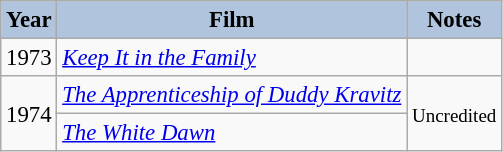<table class="wikitable" style="font-size:95%;">
<tr>
<th style="background:#B0C4DE;">Year</th>
<th style="background:#B0C4DE;">Film</th>
<th style="background:#B0C4DE;">Notes</th>
</tr>
<tr>
<td>1973</td>
<td><em><a href='#'>Keep It in the Family</a></em></td>
<td></td>
</tr>
<tr>
<td rowspan=2>1974</td>
<td><em><a href='#'>The Apprenticeship of Duddy Kravitz</a></em></td>
<td rowspan=2 style="text-align:center;"><small>Uncredited</small></td>
</tr>
<tr>
<td><em><a href='#'>The White Dawn</a></em></td>
</tr>
</table>
